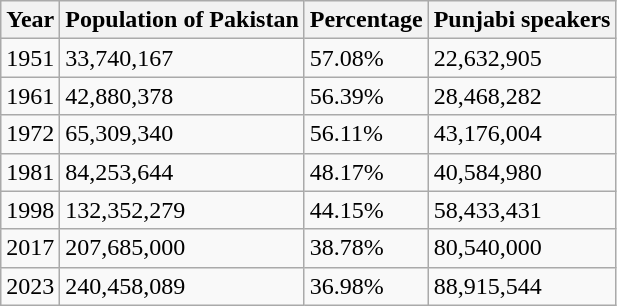<table class="wikitable">
<tr>
<th>Year</th>
<th>Population of Pakistan</th>
<th>Percentage</th>
<th>Punjabi speakers</th>
</tr>
<tr>
<td>1951</td>
<td>33,740,167</td>
<td>57.08%</td>
<td>22,632,905</td>
</tr>
<tr>
<td>1961</td>
<td>42,880,378</td>
<td>56.39%</td>
<td>28,468,282</td>
</tr>
<tr>
<td>1972</td>
<td>65,309,340</td>
<td>56.11%</td>
<td>43,176,004</td>
</tr>
<tr>
<td>1981</td>
<td>84,253,644</td>
<td>48.17%</td>
<td>40,584,980</td>
</tr>
<tr>
<td>1998</td>
<td>132,352,279</td>
<td>44.15%</td>
<td>58,433,431</td>
</tr>
<tr>
<td>2017</td>
<td>207,685,000</td>
<td>38.78%</td>
<td>80,540,000</td>
</tr>
<tr>
<td>2023</td>
<td>240,458,089</td>
<td>36.98%</td>
<td>88,915,544</td>
</tr>
</table>
